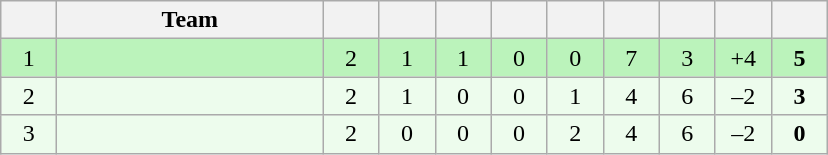<table class="wikitable" style="text-align: center; font-size: 100%;">
<tr>
<th width="30"></th>
<th width="170">Team</th>
<th width="30"></th>
<th width="30"></th>
<th width="30"></th>
<th width="30"></th>
<th width="30"></th>
<th width="30"></th>
<th width="30"></th>
<th width="30"></th>
<th width="30"></th>
</tr>
<tr style="background-color: #bbf3bb">
<td>1</td>
<td align="left"></td>
<td>2</td>
<td>1</td>
<td>1</td>
<td>0</td>
<td>0</td>
<td>7</td>
<td>3</td>
<td>+4</td>
<td><strong>5</strong></td>
</tr>
<tr style="background-color: #edfced">
<td>2</td>
<td align="left"></td>
<td>2</td>
<td>1</td>
<td>0</td>
<td>0</td>
<td>1</td>
<td>4</td>
<td>6</td>
<td>–2</td>
<td><strong>3</strong></td>
</tr>
<tr style="background-color: #edfced">
<td>3</td>
<td align="left"></td>
<td>2</td>
<td>0</td>
<td>0</td>
<td>0</td>
<td>2</td>
<td>4</td>
<td>6</td>
<td>–2</td>
<td><strong>0</strong></td>
</tr>
</table>
